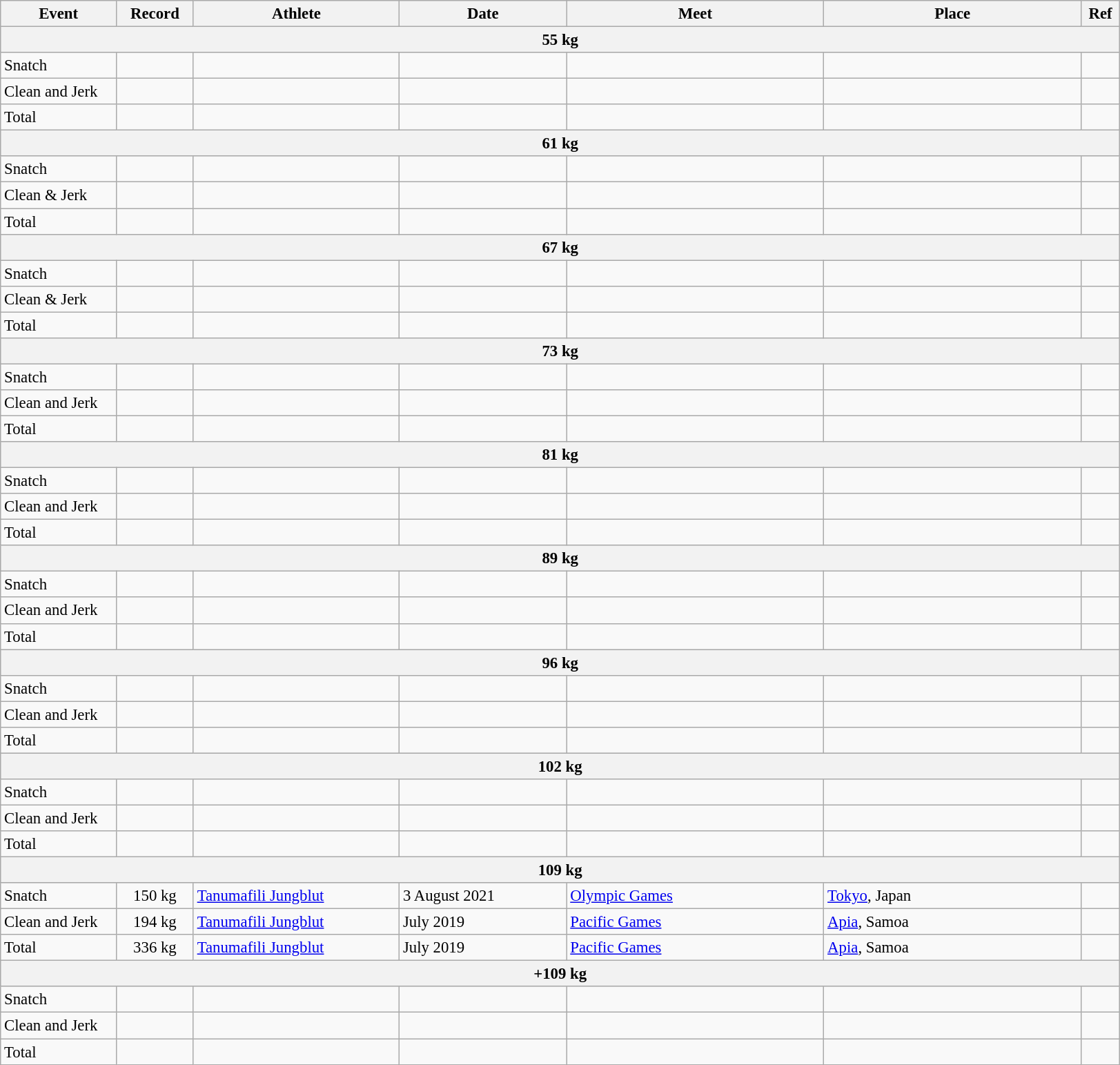<table class="wikitable" style="font-size:95%;">
<tr>
<th width=9%>Event</th>
<th width=6%>Record</th>
<th width=16%>Athlete</th>
<th width=13%>Date</th>
<th width=20%>Meet</th>
<th width=20%>Place</th>
<th width=3%>Ref</th>
</tr>
<tr bgcolor="#DDDDDD">
<th colspan="7">55 kg</th>
</tr>
<tr>
<td>Snatch</td>
<td align="center"></td>
<td></td>
<td></td>
<td></td>
<td></td>
<td></td>
</tr>
<tr>
<td>Clean and Jerk</td>
<td align="center"></td>
<td></td>
<td></td>
<td></td>
<td></td>
<td></td>
</tr>
<tr>
<td>Total</td>
<td align="center"></td>
<td></td>
<td></td>
<td></td>
<td></td>
<td></td>
</tr>
<tr bgcolor="#DDDDDD">
<th colspan="7">61 kg</th>
</tr>
<tr>
<td>Snatch</td>
<td align="center"></td>
<td></td>
<td></td>
<td></td>
<td></td>
<td></td>
</tr>
<tr>
<td>Clean & Jerk</td>
<td align="center"></td>
<td></td>
<td></td>
<td></td>
<td></td>
<td></td>
</tr>
<tr>
<td>Total</td>
<td align="center"></td>
<td></td>
<td></td>
<td></td>
<td></td>
<td></td>
</tr>
<tr bgcolor="#DDDDDD">
<th colspan="7">67 kg</th>
</tr>
<tr>
<td>Snatch</td>
<td align="center"></td>
<td></td>
<td></td>
<td></td>
<td></td>
<td></td>
</tr>
<tr>
<td>Clean & Jerk</td>
<td align="center"></td>
<td></td>
<td></td>
<td></td>
<td></td>
<td></td>
</tr>
<tr>
<td>Total</td>
<td align="center"></td>
<td></td>
<td></td>
<td></td>
<td></td>
<td></td>
</tr>
<tr bgcolor="#DDDDDD">
<th colspan="7">73 kg</th>
</tr>
<tr>
<td>Snatch</td>
<td align="center"></td>
<td></td>
<td></td>
<td></td>
<td></td>
<td></td>
</tr>
<tr>
<td>Clean and Jerk</td>
<td align="center"></td>
<td></td>
<td></td>
<td></td>
<td></td>
<td></td>
</tr>
<tr>
<td>Total</td>
<td align="center"></td>
<td></td>
<td></td>
<td></td>
<td></td>
<td></td>
</tr>
<tr bgcolor="#DDDDDD">
<th colspan="7">81 kg</th>
</tr>
<tr>
<td>Snatch</td>
<td align="center"></td>
<td></td>
<td></td>
<td></td>
<td></td>
<td></td>
</tr>
<tr>
<td>Clean and Jerk</td>
<td align="center"></td>
<td></td>
<td></td>
<td></td>
<td></td>
<td></td>
</tr>
<tr>
<td>Total</td>
<td align="center"></td>
<td></td>
<td></td>
<td></td>
<td></td>
<td></td>
</tr>
<tr bgcolor="#DDDDDD">
<th colspan="7">89 kg</th>
</tr>
<tr>
<td>Snatch</td>
<td align="center"></td>
<td></td>
<td></td>
<td></td>
<td></td>
<td></td>
</tr>
<tr>
<td>Clean and Jerk</td>
<td align="center"></td>
<td></td>
<td></td>
<td></td>
<td></td>
<td></td>
</tr>
<tr>
<td>Total</td>
<td align="center"></td>
<td></td>
<td></td>
<td></td>
<td></td>
<td></td>
</tr>
<tr bgcolor="#DDDDDD">
<th colspan="7">96 kg</th>
</tr>
<tr>
<td>Snatch</td>
<td align="center"></td>
<td></td>
<td></td>
<td></td>
<td></td>
<td></td>
</tr>
<tr>
<td>Clean and Jerk</td>
<td align="center"></td>
<td></td>
<td></td>
<td></td>
<td></td>
<td></td>
</tr>
<tr>
<td>Total</td>
<td align="center"></td>
<td></td>
<td></td>
<td></td>
<td></td>
<td></td>
</tr>
<tr bgcolor="#DDDDDD">
<th colspan="7">102 kg</th>
</tr>
<tr>
<td>Snatch</td>
<td align="center"></td>
<td></td>
<td></td>
<td></td>
<td></td>
<td></td>
</tr>
<tr>
<td>Clean and Jerk</td>
<td align="center"></td>
<td></td>
<td></td>
<td></td>
<td></td>
<td></td>
</tr>
<tr>
<td>Total</td>
<td align="center"></td>
<td></td>
<td></td>
<td></td>
<td></td>
<td></td>
</tr>
<tr bgcolor="#DDDDDD">
<th colspan="7">109 kg</th>
</tr>
<tr>
<td>Snatch</td>
<td align="center">150 kg</td>
<td><a href='#'>Tanumafili Jungblut</a></td>
<td>3 August 2021</td>
<td><a href='#'>Olympic Games</a></td>
<td><a href='#'>Tokyo</a>, Japan</td>
<td></td>
</tr>
<tr>
<td>Clean and Jerk</td>
<td align="center">194 kg</td>
<td><a href='#'>Tanumafili Jungblut</a></td>
<td>July 2019</td>
<td><a href='#'>Pacific Games</a></td>
<td><a href='#'>Apia</a>, Samoa</td>
<td></td>
</tr>
<tr>
<td>Total</td>
<td align="center">336 kg</td>
<td><a href='#'>Tanumafili Jungblut</a></td>
<td>July 2019</td>
<td><a href='#'>Pacific Games</a></td>
<td><a href='#'>Apia</a>, Samoa</td>
<td></td>
</tr>
<tr bgcolor="#DDDDDD">
<th colspan="7">+109 kg</th>
</tr>
<tr>
<td>Snatch</td>
<td align="center"></td>
<td></td>
<td></td>
<td></td>
<td></td>
<td></td>
</tr>
<tr>
<td>Clean and Jerk</td>
<td align="center"></td>
<td></td>
<td></td>
<td></td>
<td></td>
<td></td>
</tr>
<tr>
<td>Total</td>
<td align="center"></td>
<td></td>
<td></td>
<td></td>
<td></td>
<td></td>
</tr>
</table>
